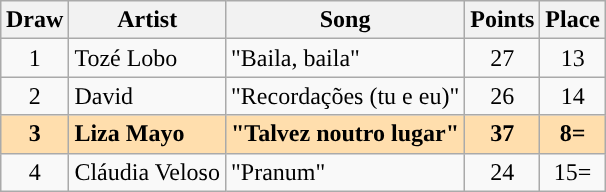<table class="sortable wikitable" style="margin: 1em auto 1em auto; text-align:center">
<tr>
<th>Draw</th>
<th>Artist</th>
<th>Song</th>
<th>Points</th>
<th>Place</th>
</tr>
<tr>
<td>1</td>
<td align="left">Tozé Lobo</td>
<td align="left">"Baila, baila"</td>
<td>27</td>
<td>13</td>
</tr>
<tr>
<td>2</td>
<td align="left">David</td>
<td align="left">"Recordações (tu e eu)"</td>
<td>26</td>
<td>14</td>
</tr>
<tr style="font-weight:bold;background:navajowhite;">
<td>3</td>
<td align="left">Liza Mayo</td>
<td align="left">"Talvez noutro lugar"</td>
<td>37</td>
<td>8=</td>
</tr>
<tr>
<td>4</td>
<td align="left">Cláudia Veloso</td>
<td align="left">"Pranum"</td>
<td>24</td>
<td>15=</td>
</tr>
</table>
